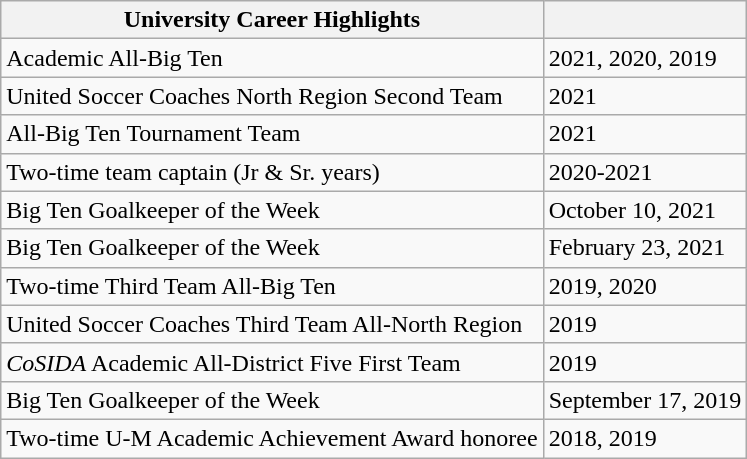<table class="wikitable">
<tr>
<th>University Career Highlights</th>
<th></th>
</tr>
<tr>
<td>Academic All-Big Ten</td>
<td>2021, 2020, 2019</td>
</tr>
<tr>
<td>United Soccer Coaches North Region Second Team</td>
<td>2021</td>
</tr>
<tr>
<td>All-Big Ten Tournament Team</td>
<td>2021</td>
</tr>
<tr>
<td>Two-time team captain (Jr & Sr. years)</td>
<td>2020-2021</td>
</tr>
<tr>
<td>Big Ten Goalkeeper of the Week</td>
<td>October 10, 2021</td>
</tr>
<tr>
<td>Big Ten Goalkeeper of the Week</td>
<td>February 23, 2021</td>
</tr>
<tr>
<td>Two-time Third Team All-Big Ten</td>
<td>2019, 2020</td>
</tr>
<tr>
<td>United Soccer Coaches Third Team All-North Region</td>
<td>2019</td>
</tr>
<tr>
<td><em>CoSIDA</em> Academic All-District Five First Team</td>
<td>2019</td>
</tr>
<tr>
<td>Big Ten Goalkeeper of the Week</td>
<td>September 17, 2019</td>
</tr>
<tr>
<td>Two-time U-M Academic Achievement Award honoree</td>
<td>2018, 2019</td>
</tr>
</table>
